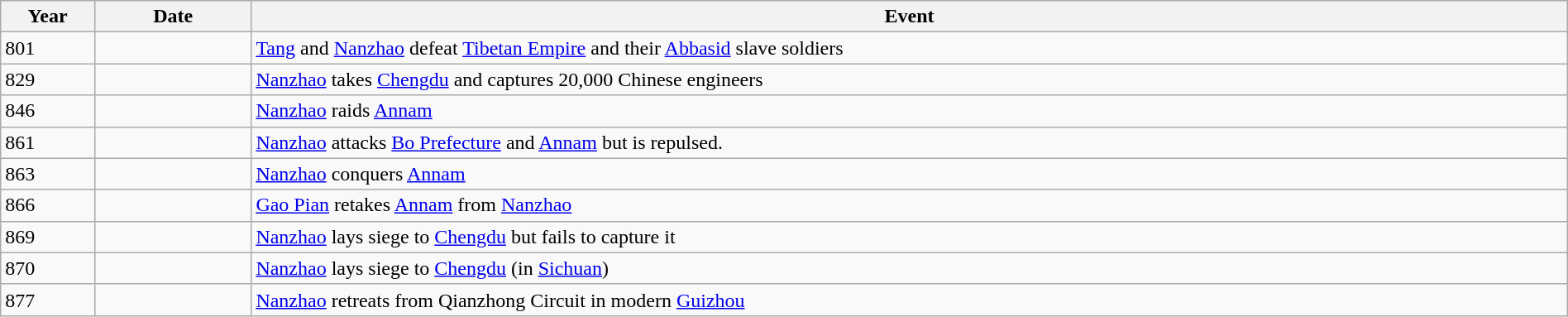<table class="wikitable" width="100%">
<tr>
<th style="width:6%">Year</th>
<th style="width:10%">Date</th>
<th>Event</th>
</tr>
<tr>
<td>801</td>
<td></td>
<td><a href='#'>Tang</a> and <a href='#'>Nanzhao</a> defeat <a href='#'>Tibetan Empire</a> and their <a href='#'>Abbasid</a> slave soldiers</td>
</tr>
<tr>
<td>829</td>
<td></td>
<td><a href='#'>Nanzhao</a> takes <a href='#'>Chengdu</a> and captures 20,000 Chinese engineers</td>
</tr>
<tr>
<td>846</td>
<td></td>
<td><a href='#'>Nanzhao</a> raids <a href='#'>Annam</a></td>
</tr>
<tr>
<td>861</td>
<td></td>
<td><a href='#'>Nanzhao</a> attacks <a href='#'>Bo Prefecture</a> and <a href='#'>Annam</a> but is repulsed.</td>
</tr>
<tr>
<td>863</td>
<td></td>
<td><a href='#'>Nanzhao</a> conquers <a href='#'>Annam</a></td>
</tr>
<tr>
<td>866</td>
<td></td>
<td><a href='#'>Gao Pian</a> retakes <a href='#'>Annam</a> from <a href='#'>Nanzhao</a></td>
</tr>
<tr>
<td>869</td>
<td></td>
<td><a href='#'>Nanzhao</a> lays siege to <a href='#'>Chengdu</a> but fails to capture it</td>
</tr>
<tr>
<td>870</td>
<td></td>
<td><a href='#'>Nanzhao</a> lays siege to <a href='#'>Chengdu</a> (in <a href='#'>Sichuan</a>)</td>
</tr>
<tr>
<td>877</td>
<td></td>
<td><a href='#'>Nanzhao</a> retreats from Qianzhong Circuit in modern <a href='#'>Guizhou</a></td>
</tr>
</table>
